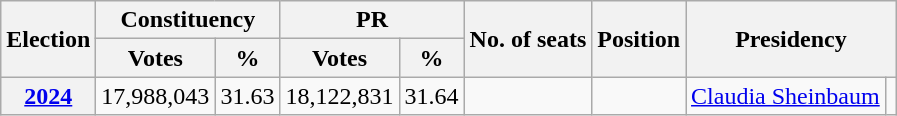<table class="wikitable">
<tr>
<th rowspan="2">Election</th>
<th colspan="2">Constituency</th>
<th colspan="2">PR</th>
<th rowspan="2">No. of seats</th>
<th rowspan="2">Position</th>
<th colspan="2" rowspan="2">Presidency</th>
</tr>
<tr>
<th>Votes</th>
<th>%</th>
<th>Votes</th>
<th>%</th>
</tr>
<tr>
<th><a href='#'>2024</a></th>
<td style="text-align:right">17,988,043</td>
<td style="text-align:right">31.63</td>
<td style="text-align:right">18,122,831</td>
<td style="text-align:right">31.64</td>
<td></td>
<td></td>
<td><a href='#'>Claudia Sheinbaum</a></td>
<td></td>
</tr>
</table>
